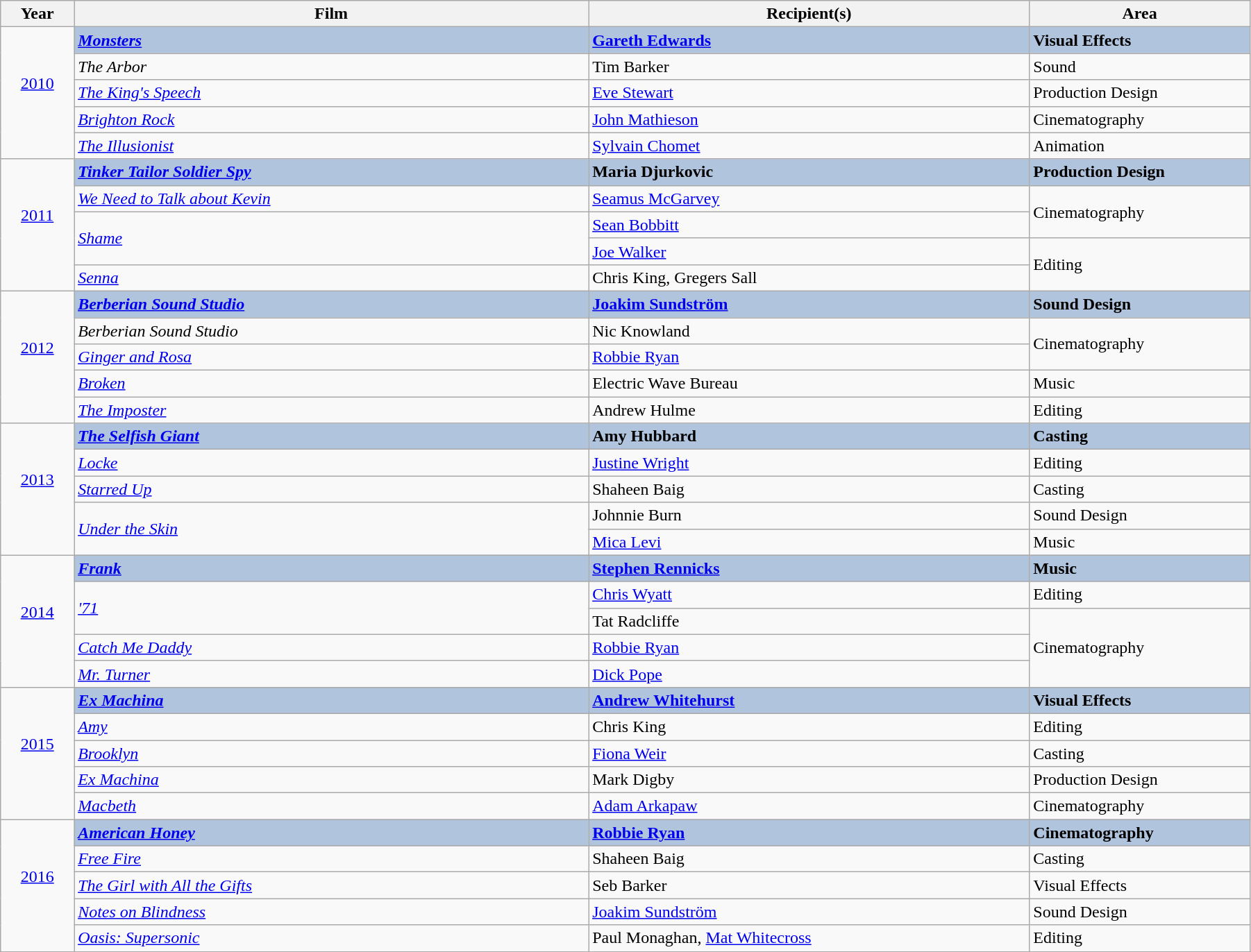<table class="wikitable" width="95%" cellpadding="5">
<tr>
<th width="5%">Year</th>
<th width="35%">Film</th>
<th width="30%">Recipient(s)</th>
<th width="15%">Area</th>
</tr>
<tr>
<td rowspan="5" style="text-align:center;"><a href='#'>2010</a><br><br></td>
<td style="background:#B0C4DE;"><strong><em><a href='#'>Monsters</a></em></strong></td>
<td style="background:#B0C4DE;"><strong><a href='#'>Gareth Edwards</a></strong></td>
<td style="background:#B0C4DE;"><strong>Visual Effects</strong></td>
</tr>
<tr>
<td><em>The Arbor</em></td>
<td>Tim Barker</td>
<td>Sound</td>
</tr>
<tr>
<td><em><a href='#'>The King's Speech</a></em></td>
<td><a href='#'>Eve Stewart</a></td>
<td>Production Design</td>
</tr>
<tr>
<td><em><a href='#'>Brighton Rock</a></em></td>
<td><a href='#'>John Mathieson</a></td>
<td>Cinematography</td>
</tr>
<tr>
<td><em><a href='#'>The Illusionist</a></em></td>
<td><a href='#'>Sylvain Chomet</a></td>
<td>Animation</td>
</tr>
<tr>
<td rowspan="5" style="text-align:center;"><a href='#'>2011</a><br><br></td>
<td style="background:#B0C4DE;"><strong><em><a href='#'>Tinker Tailor Soldier Spy</a></em></strong></td>
<td style="background:#B0C4DE;"><strong>Maria Djurkovic</strong></td>
<td style="background:#B0C4DE;"><strong>Production Design</strong></td>
</tr>
<tr>
<td><em><a href='#'>We Need to Talk about Kevin</a></em></td>
<td><a href='#'>Seamus McGarvey</a></td>
<td rowspan="2">Cinematography</td>
</tr>
<tr>
<td rowspan="2"><em><a href='#'>Shame</a></em></td>
<td><a href='#'>Sean Bobbitt</a></td>
</tr>
<tr>
<td><a href='#'>Joe Walker</a></td>
<td rowspan="2">Editing</td>
</tr>
<tr>
<td><em><a href='#'>Senna</a></em></td>
<td>Chris King, Gregers Sall</td>
</tr>
<tr>
<td rowspan="5" style="text-align:center;"><a href='#'>2012</a><br><br></td>
<td style="background:#B0C4DE;"><strong><em><a href='#'>Berberian Sound Studio</a></em></strong></td>
<td style="background:#B0C4DE;"><strong><a href='#'>Joakim Sundström</a></strong></td>
<td style="background:#B0C4DE;"><strong>Sound Design</strong></td>
</tr>
<tr>
<td><em>Berberian Sound Studio</em></td>
<td>Nic Knowland</td>
<td rowspan="2">Cinematography</td>
</tr>
<tr>
<td><em><a href='#'>Ginger and Rosa</a></em></td>
<td><a href='#'>Robbie Ryan</a></td>
</tr>
<tr>
<td><em><a href='#'>Broken</a></em></td>
<td>Electric Wave Bureau</td>
<td>Music</td>
</tr>
<tr>
<td><em><a href='#'>The Imposter</a></em></td>
<td>Andrew Hulme</td>
<td>Editing</td>
</tr>
<tr>
<td rowspan="5" style="text-align:center;"><a href='#'>2013</a><br><br></td>
<td style="background:#B0C4DE;"><strong><em><a href='#'>The Selfish Giant</a></em></strong></td>
<td style="background:#B0C4DE;"><strong>Amy Hubbard</strong></td>
<td style="background:#B0C4DE;"><strong>Casting</strong></td>
</tr>
<tr>
<td><em><a href='#'>Locke</a></em></td>
<td><a href='#'>Justine Wright</a></td>
<td>Editing</td>
</tr>
<tr>
<td><em><a href='#'>Starred Up</a></em></td>
<td>Shaheen Baig</td>
<td>Casting</td>
</tr>
<tr>
<td rowspan="2"><em><a href='#'>Under the Skin</a></em></td>
<td>Johnnie Burn</td>
<td>Sound Design</td>
</tr>
<tr>
<td><a href='#'>Mica Levi</a></td>
<td>Music</td>
</tr>
<tr>
<td rowspan="5" style="text-align:center;"><a href='#'>2014</a><br><br></td>
<td style="background:#B0C4DE;"><strong><em><a href='#'>Frank</a></em></strong></td>
<td style="background:#B0C4DE;"><strong><a href='#'>Stephen Rennicks</a></strong></td>
<td style="background:#B0C4DE;"><strong>Music</strong></td>
</tr>
<tr>
<td rowspan="2"><em><a href='#'>'71</a></em></td>
<td><a href='#'>Chris Wyatt</a></td>
<td>Editing</td>
</tr>
<tr>
<td>Tat Radcliffe</td>
<td rowspan="3">Cinematography</td>
</tr>
<tr>
<td><em><a href='#'>Catch Me Daddy</a></em></td>
<td><a href='#'>Robbie Ryan</a></td>
</tr>
<tr>
<td><em><a href='#'>Mr. Turner</a></em></td>
<td><a href='#'>Dick Pope</a></td>
</tr>
<tr>
<td rowspan="5" style="text-align:center;"><a href='#'>2015</a><br><br></td>
<td style="background:#B0C4DE;"><strong><em><a href='#'>Ex Machina</a></em></strong></td>
<td style="background:#B0C4DE;"><strong><a href='#'>Andrew Whitehurst</a></strong></td>
<td style="background:#B0C4DE;"><strong>Visual Effects</strong></td>
</tr>
<tr>
<td><em><a href='#'>Amy</a></em></td>
<td>Chris King</td>
<td>Editing</td>
</tr>
<tr>
<td><em><a href='#'>Brooklyn</a></em></td>
<td><a href='#'>Fiona Weir</a></td>
<td>Casting</td>
</tr>
<tr>
<td><em><a href='#'>Ex Machina</a></em></td>
<td>Mark Digby</td>
<td>Production Design</td>
</tr>
<tr>
<td><em><a href='#'>Macbeth</a></em></td>
<td><a href='#'>Adam Arkapaw</a></td>
<td>Cinematography</td>
</tr>
<tr>
<td rowspan="5" style="text-align:center;"><a href='#'>2016</a><br><br></td>
<td style="background:#B0C4DE;"><strong><em><a href='#'>American Honey</a></em></strong></td>
<td style="background:#B0C4DE;"><strong><a href='#'>Robbie Ryan</a></strong></td>
<td style="background:#B0C4DE;"><strong>Cinematography</strong></td>
</tr>
<tr>
<td><em><a href='#'>Free Fire</a></em></td>
<td>Shaheen Baig</td>
<td>Casting</td>
</tr>
<tr>
<td><em><a href='#'>The Girl with All the Gifts</a></em></td>
<td>Seb Barker</td>
<td>Visual Effects</td>
</tr>
<tr>
<td><em><a href='#'>Notes on Blindness</a></em></td>
<td><a href='#'>Joakim Sundström</a></td>
<td>Sound Design</td>
</tr>
<tr>
<td><em><a href='#'>Oasis: Supersonic</a></em></td>
<td>Paul Monaghan, <a href='#'>Mat Whitecross</a></td>
<td>Editing</td>
</tr>
<tr>
</tr>
</table>
